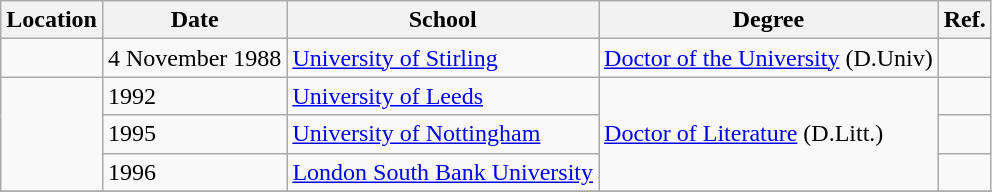<table class="wikitable">
<tr>
<th>Location</th>
<th>Date</th>
<th>School</th>
<th>Degree</th>
<th>Ref.</th>
</tr>
<tr>
<td></td>
<td>4 November 1988</td>
<td><a href='#'>University of Stirling</a></td>
<td><a href='#'>Doctor of the University</a> (D.Univ)</td>
<td></td>
</tr>
<tr>
<td rowspan="3"></td>
<td>1992</td>
<td><a href='#'>University of Leeds</a></td>
<td rowspan="3"><a href='#'>Doctor of Literature</a> (D.Litt.)</td>
<td></td>
</tr>
<tr>
<td>1995</td>
<td><a href='#'>University of Nottingham</a></td>
<td></td>
</tr>
<tr>
<td>1996</td>
<td><a href='#'>London South Bank University</a></td>
<td></td>
</tr>
<tr>
</tr>
</table>
